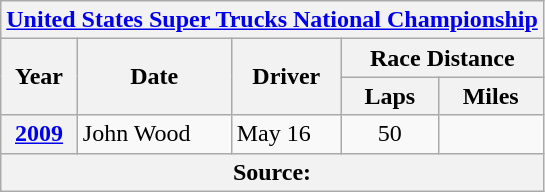<table class="wikitable">
<tr>
<th colspan="5"><a href='#'>United States Super Trucks National Championship</a></th>
</tr>
<tr>
<th rowspan="2">Year</th>
<th rowspan="2">Date</th>
<th rowspan="2">Driver</th>
<th colspan="2">Race Distance</th>
</tr>
<tr>
<th>Laps</th>
<th>Miles</th>
</tr>
<tr>
<th><a href='#'>2009</a></th>
<td>John Wood</td>
<td>May 16</td>
<td align="center">50</td>
<td align="center"></td>
</tr>
<tr>
<th colspan="5">Source: </th>
</tr>
</table>
